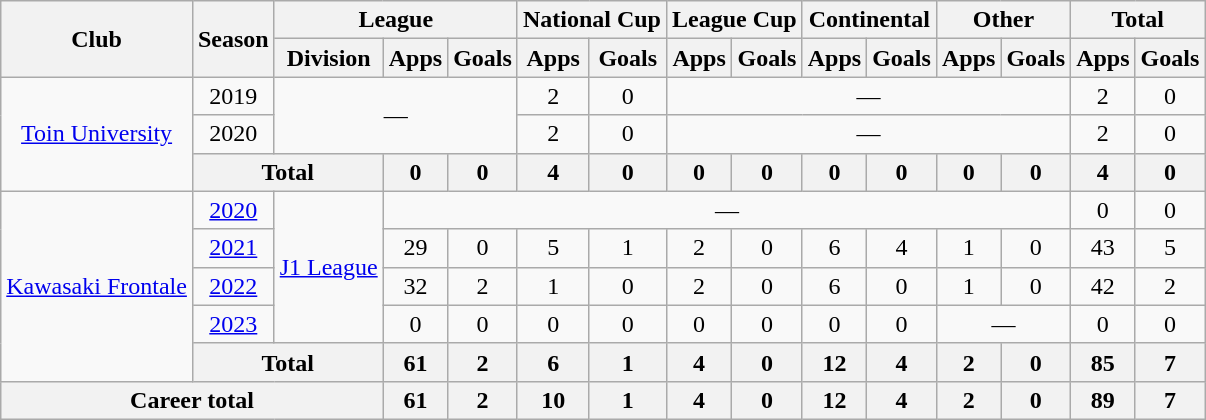<table class="wikitable" style="text-align: center">
<tr>
<th rowspan="2">Club</th>
<th rowspan="2">Season</th>
<th colspan="3">League</th>
<th colspan="2">National Cup</th>
<th colspan="2">League Cup</th>
<th colspan="2">Continental</th>
<th colspan="2">Other</th>
<th colspan="2">Total</th>
</tr>
<tr>
<th>Division</th>
<th>Apps</th>
<th>Goals</th>
<th>Apps</th>
<th>Goals</th>
<th>Apps</th>
<th>Goals</th>
<th>Apps</th>
<th>Goals</th>
<th>Apps</th>
<th>Goals</th>
<th>Apps</th>
<th>Goals</th>
</tr>
<tr>
<td rowspan="3"><a href='#'>Toin University</a></td>
<td>2019</td>
<td rowspan="2" colspan="3">—</td>
<td>2</td>
<td>0</td>
<td colspan="6">—</td>
<td>2</td>
<td>0</td>
</tr>
<tr>
<td>2020</td>
<td>2</td>
<td>0</td>
<td colspan="6">—</td>
<td>2</td>
<td>0</td>
</tr>
<tr>
<th colspan=2>Total</th>
<th>0</th>
<th>0</th>
<th>4</th>
<th>0</th>
<th>0</th>
<th>0</th>
<th>0</th>
<th>0</th>
<th>0</th>
<th>0</th>
<th>4</th>
<th>0</th>
</tr>
<tr>
<td rowspan="5"><a href='#'>Kawasaki Frontale</a></td>
<td><a href='#'>2020</a></td>
<td rowspan="4"><a href='#'>J1 League</a></td>
<td colspan="10">—</td>
<td>0</td>
<td>0</td>
</tr>
<tr>
<td><a href='#'>2021</a></td>
<td>29</td>
<td>0</td>
<td>5</td>
<td>1</td>
<td>2</td>
<td>0</td>
<td>6</td>
<td>4</td>
<td>1</td>
<td>0</td>
<td>43</td>
<td>5</td>
</tr>
<tr>
<td><a href='#'>2022</a></td>
<td>32</td>
<td>2</td>
<td>1</td>
<td>0</td>
<td>2</td>
<td>0</td>
<td>6</td>
<td>0</td>
<td>1</td>
<td>0</td>
<td>42</td>
<td>2</td>
</tr>
<tr>
<td><a href='#'>2023</a></td>
<td>0</td>
<td>0</td>
<td>0</td>
<td>0</td>
<td>0</td>
<td>0</td>
<td>0</td>
<td>0</td>
<td colspan="2">—</td>
<td>0</td>
<td>0</td>
</tr>
<tr>
<th colspan=2>Total</th>
<th>61</th>
<th>2</th>
<th>6</th>
<th>1</th>
<th>4</th>
<th>0</th>
<th>12</th>
<th>4</th>
<th>2</th>
<th>0</th>
<th>85</th>
<th>7</th>
</tr>
<tr>
<th colspan=3>Career total</th>
<th>61</th>
<th>2</th>
<th>10</th>
<th>1</th>
<th>4</th>
<th>0</th>
<th>12</th>
<th>4</th>
<th>2</th>
<th>0</th>
<th>89</th>
<th>7</th>
</tr>
</table>
